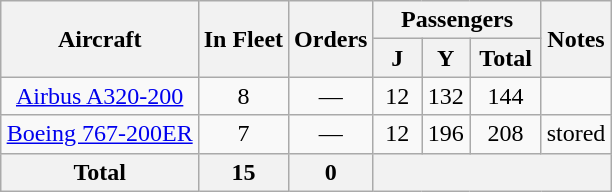<table class="wikitable" style="text-align:center; margin:1em auto">
<tr>
<th rowspan="2">Aircraft</th>
<th rowspan="2">In Fleet</th>
<th rowspan="2">Orders</th>
<th colspan="3" class="unsortable">Passengers</th>
<th rowspan="2">Notes</th>
</tr>
<tr>
<th style="width:25px;"><abbr>J</abbr></th>
<th style="width:25px;"><abbr>Y</abbr></th>
<th style="width:40px;">Total</th>
</tr>
<tr>
<td><a href='#'>Airbus A320-200</a></td>
<td>8</td>
<td>—</td>
<td>12</td>
<td>132</td>
<td>144</td>
<td></td>
</tr>
<tr>
<td><a href='#'>Boeing 767-200ER</a></td>
<td>7</td>
<td>—</td>
<td>12</td>
<td>196</td>
<td>208</td>
<td>stored</td>
</tr>
<tr>
<th>Total</th>
<th>15</th>
<th>0</th>
<th colspan=4></th>
</tr>
</table>
